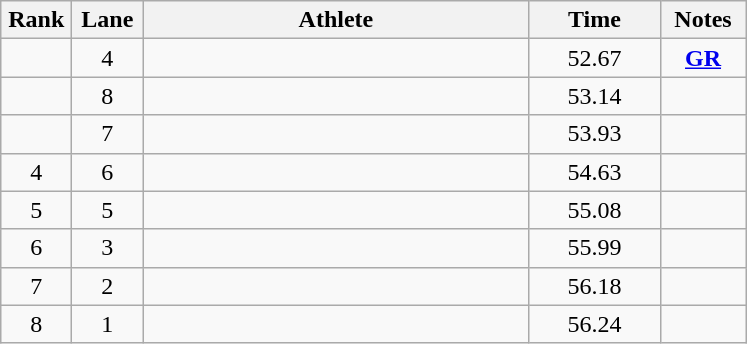<table class="wikitable sortable" style="text-align:center">
<tr>
<th width=40>Rank</th>
<th width=40>Lane</th>
<th width=250>Athlete</th>
<th width=80>Time</th>
<th width=50>Notes</th>
</tr>
<tr>
<td></td>
<td>4</td>
<td align=left></td>
<td>52.67</td>
<td><strong><a href='#'>GR</a></strong></td>
</tr>
<tr>
<td></td>
<td>8</td>
<td align=left></td>
<td>53.14</td>
<td></td>
</tr>
<tr>
<td></td>
<td>7</td>
<td align=left></td>
<td>53.93</td>
<td></td>
</tr>
<tr>
<td>4</td>
<td>6</td>
<td align=left></td>
<td>54.63</td>
<td></td>
</tr>
<tr>
<td>5</td>
<td>5</td>
<td align=left></td>
<td>55.08</td>
<td></td>
</tr>
<tr>
<td>6</td>
<td>3</td>
<td align=left></td>
<td>55.99</td>
<td></td>
</tr>
<tr>
<td>7</td>
<td>2</td>
<td align=left></td>
<td>56.18</td>
<td></td>
</tr>
<tr>
<td>8</td>
<td>1</td>
<td align=left></td>
<td>56.24</td>
<td></td>
</tr>
</table>
